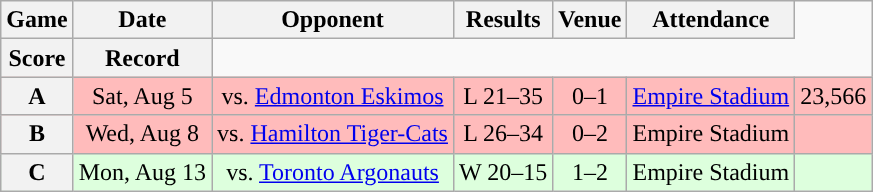<table class="wikitable" style="text-align:center">
<tr>
<th>Game</th>
<th>Date</th>
<th>Opponent</th>
<th>Results</th>
<th>Venue</th>
<th>Attendance</th>
</tr>
<tr>
<th>Score</th>
<th>Record</th>
</tr>
<tr style="background:#ffbbbb">
<th>A</th>
<td>Sat, Aug 5</td>
<td>vs. <a href='#'>Edmonton Eskimos</a></td>
<td>L 21–35</td>
<td>0–1</td>
<td><a href='#'>Empire Stadium</a></td>
<td>23,566</td>
</tr>
<tr style="background:#ffbbbb">
<th>B</th>
<td>Wed, Aug 8</td>
<td>vs. <a href='#'>Hamilton Tiger-Cats</a></td>
<td>L 26–34</td>
<td>0–2</td>
<td>Empire Stadium</td>
<td></td>
</tr>
<tr style="background:#ddffdd">
<th>C</th>
<td>Mon, Aug 13</td>
<td>vs. <a href='#'>Toronto Argonauts</a></td>
<td>W 20–15</td>
<td>1–2</td>
<td>Empire Stadium</td>
<td></td>
</tr>
</table>
